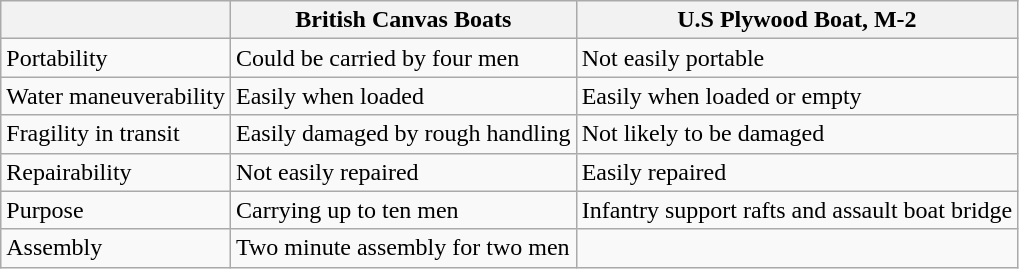<table class="wikitable">
<tr>
<th></th>
<th>British Canvas Boats</th>
<th>U.S Plywood Boat, M-2</th>
</tr>
<tr>
<td>Portability</td>
<td>Could be carried by four men</td>
<td>Not easily portable</td>
</tr>
<tr>
<td>Water maneuverability</td>
<td>Easily when loaded</td>
<td>Easily when loaded or empty</td>
</tr>
<tr>
<td>Fragility in transit</td>
<td>Easily damaged by rough handling</td>
<td>Not likely to be damaged</td>
</tr>
<tr>
<td>Repairability</td>
<td>Not easily repaired</td>
<td>Easily repaired</td>
</tr>
<tr>
<td>Purpose</td>
<td>Carrying up to ten men</td>
<td>Infantry support rafts and assault boat bridge</td>
</tr>
<tr>
<td>Assembly</td>
<td>Two minute assembly for two men</td>
<td></td>
</tr>
</table>
